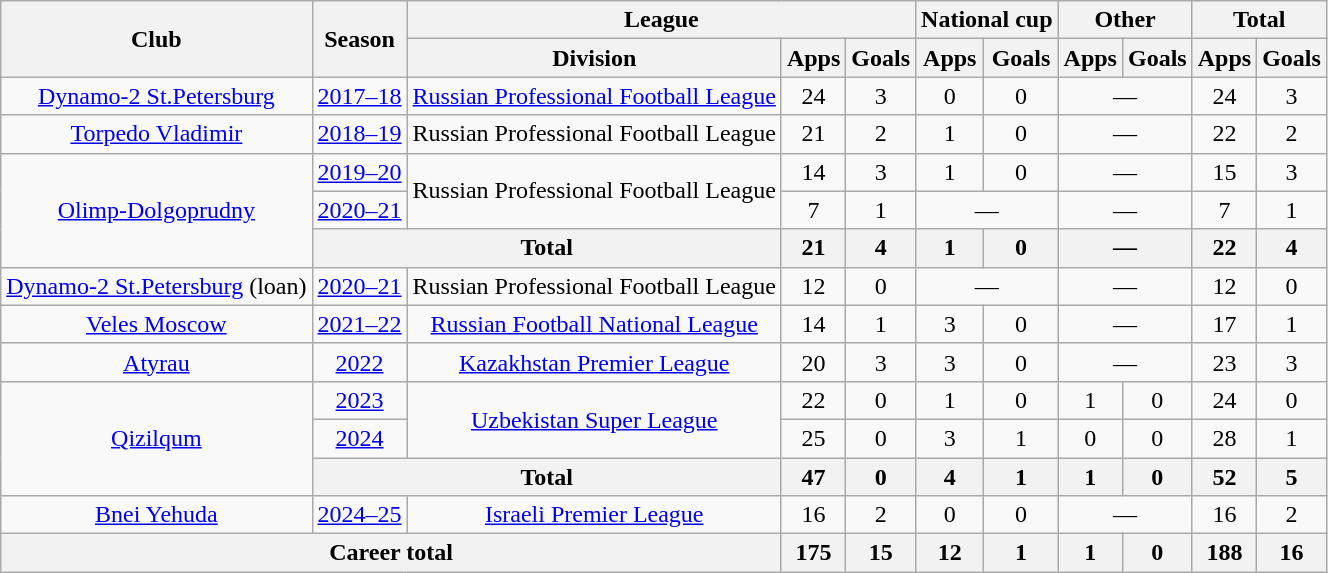<table class="wikitable" style="text-align:center">
<tr>
<th rowspan=2>Club</th>
<th rowspan=2>Season</th>
<th colspan=3>League</th>
<th colspan=2>National cup</th>
<th colspan=2>Other</th>
<th colspan=2>Total</th>
</tr>
<tr>
<th>Division</th>
<th>Apps</th>
<th>Goals</th>
<th>Apps</th>
<th>Goals</th>
<th>Apps</th>
<th>Goals</th>
<th>Apps</th>
<th>Goals</th>
</tr>
<tr>
<td><a href='#'>Dynamo-2 St.Petersburg</a></td>
<td><a href='#'>2017–18</a></td>
<td><a href='#'>Russian Professional Football League</a></td>
<td>24</td>
<td>3</td>
<td>0</td>
<td>0</td>
<td colspan="2">—</td>
<td>24</td>
<td>3</td>
</tr>
<tr>
<td><a href='#'>Torpedo Vladimir</a></td>
<td><a href='#'>2018–19</a></td>
<td>Russian Professional Football League</td>
<td>21</td>
<td>2</td>
<td>1</td>
<td>0</td>
<td colspan="2">—</td>
<td>22</td>
<td>2</td>
</tr>
<tr>
<td rowspan="3"><a href='#'>Olimp-Dolgoprudny</a></td>
<td><a href='#'>2019–20</a></td>
<td rowspan="2">Russian Professional Football League</td>
<td>14</td>
<td>3</td>
<td>1</td>
<td>0</td>
<td colspan="2">—</td>
<td>15</td>
<td>3</td>
</tr>
<tr>
<td><a href='#'>2020–21</a></td>
<td>7</td>
<td>1</td>
<td colspan="2">—</td>
<td colspan="2">—</td>
<td>7</td>
<td>1</td>
</tr>
<tr>
<th colspan="2">Total</th>
<th>21</th>
<th>4</th>
<th>1</th>
<th>0</th>
<th colspan="2">—</th>
<th>22</th>
<th>4</th>
</tr>
<tr>
<td><a href='#'>Dynamo-2 St.Petersburg</a> (loan)</td>
<td><a href='#'>2020–21</a></td>
<td>Russian Professional Football League</td>
<td>12</td>
<td>0</td>
<td colspan="2">—</td>
<td colspan="2">—</td>
<td>12</td>
<td>0</td>
</tr>
<tr>
<td><a href='#'>Veles Moscow</a></td>
<td><a href='#'>2021–22</a></td>
<td><a href='#'>Russian Football National League</a></td>
<td>14</td>
<td>1</td>
<td>3</td>
<td>0</td>
<td colspan="2">—</td>
<td>17</td>
<td>1</td>
</tr>
<tr>
<td><a href='#'>Atyrau</a></td>
<td><a href='#'>2022</a></td>
<td><a href='#'>Kazakhstan Premier League</a></td>
<td>20</td>
<td>3</td>
<td>3</td>
<td>0</td>
<td colspan="2">—</td>
<td>23</td>
<td>3</td>
</tr>
<tr>
<td rowspan="3"><a href='#'>Qizilqum</a></td>
<td><a href='#'>2023</a></td>
<td rowspan="2"><a href='#'>Uzbekistan Super League</a></td>
<td>22</td>
<td>0</td>
<td>1</td>
<td>0</td>
<td>1</td>
<td>0</td>
<td>24</td>
<td>0</td>
</tr>
<tr>
<td><a href='#'>2024</a></td>
<td>25</td>
<td>0</td>
<td>3</td>
<td>1</td>
<td>0</td>
<td>0</td>
<td>28</td>
<td>1</td>
</tr>
<tr>
<th colspan="2">Total</th>
<th>47</th>
<th>0</th>
<th>4</th>
<th>1</th>
<th>1</th>
<th>0</th>
<th>52</th>
<th>5</th>
</tr>
<tr>
<td rowspan="1"><a href='#'>Bnei Yehuda</a></td>
<td><a href='#'>2024–25</a></td>
<td rowspan="1"><a href='#'>Israeli Premier League</a></td>
<td>16</td>
<td>2</td>
<td>0</td>
<td>0</td>
<td colspan="2">—</td>
<td>16</td>
<td>2</td>
</tr>
<tr>
<th colspan="3">Career total</th>
<th>175</th>
<th>15</th>
<th>12</th>
<th>1</th>
<th>1</th>
<th>0</th>
<th>188</th>
<th>16</th>
</tr>
</table>
